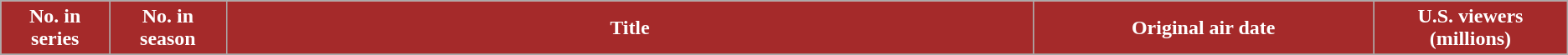<table class="wikitable plainrowheaders">
<tr>
<th style="background:#A52A2A; color:#fff; width:1%;">No. in<br>series</th>
<th style="background:#A52A2A; color:#fff; width:1%;">No. in<br>season</th>
<th style="background:#A52A2A; color:#fff; width:12%;">Title</th>
<th style="background:#A52A2A; color:#fff; width:5%;">Original air date</th>
<th style="background:#A52A2A; color:#fff; width:2%;">U.S. viewers<br>(millions)</th>
</tr>
<tr style="background:#fff;"|>
</tr>
</table>
